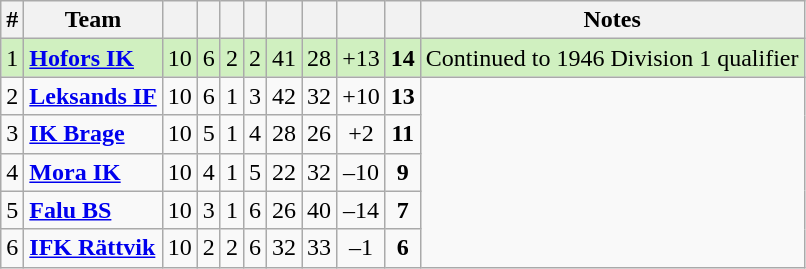<table class="wikitable sortable">
<tr>
<th>#</th>
<th>Team</th>
<th></th>
<th></th>
<th></th>
<th></th>
<th></th>
<th></th>
<th></th>
<th></th>
<th>Notes</th>
</tr>
<tr style="background: #D0F0C0;">
<td>1</td>
<td style="font-weight:bold;"><a href='#'>Hofors IK</a></td>
<td style="text-align: center;">10</td>
<td style="text-align: center;">6</td>
<td style="text-align: center;">2</td>
<td style="text-align: center;">2</td>
<td style="text-align: center;">41</td>
<td style="text-align: center;">28</td>
<td style="text-align: center;">+13</td>
<td style="text-align: center; font-weight:bold;">14</td>
<td>Continued to 1946 Division 1 qualifier</td>
</tr>
<tr>
<td>2</td>
<td style="font-weight:bold;"><a href='#'>Leksands IF</a></td>
<td style="text-align: center;">10</td>
<td style="text-align: center;">6</td>
<td style="text-align: center;">1</td>
<td style="text-align: center;">3</td>
<td style="text-align: center;">42</td>
<td style="text-align: center;">32</td>
<td style="text-align: center;">+10</td>
<td style="text-align: center; font-weight:bold;">13</td>
</tr>
<tr>
<td>3</td>
<td style="font-weight:bold;"><a href='#'>IK Brage</a></td>
<td style="text-align: center;">10</td>
<td style="text-align: center;">5</td>
<td style="text-align: center;">1</td>
<td style="text-align: center;">4</td>
<td style="text-align: center;">28</td>
<td style="text-align: center;">26</td>
<td style="text-align: center;">+2</td>
<td style="text-align: center; font-weight:bold;">11</td>
</tr>
<tr>
<td>4</td>
<td style="font-weight:bold;"><a href='#'>Mora IK</a></td>
<td style="text-align: center;">10</td>
<td style="text-align: center;">4</td>
<td style="text-align: center;">1</td>
<td style="text-align: center;">5</td>
<td style="text-align: center;">22</td>
<td style="text-align: center;">32</td>
<td style="text-align: center;">–10</td>
<td style="text-align: center; font-weight:bold;">9</td>
</tr>
<tr>
<td>5</td>
<td style="font-weight:bold;"><a href='#'>Falu BS</a></td>
<td style="text-align: center;">10</td>
<td style="text-align: center;">3</td>
<td style="text-align: center;">1</td>
<td style="text-align: center;">6</td>
<td style="text-align: center;">26</td>
<td style="text-align: center;">40</td>
<td style="text-align: center;">–14</td>
<td style="text-align: center; font-weight:bold;">7</td>
</tr>
<tr>
<td>6</td>
<td style="font-weight:bold;"><a href='#'>IFK Rättvik</a></td>
<td style="text-align: center;">10</td>
<td style="text-align: center;">2</td>
<td style="text-align: center;">2</td>
<td style="text-align: center;">6</td>
<td style="text-align: center;">32</td>
<td style="text-align: center;">33</td>
<td style="text-align: center;">–1</td>
<td style="text-align: center; font-weight:bold;">6</td>
</tr>
</table>
